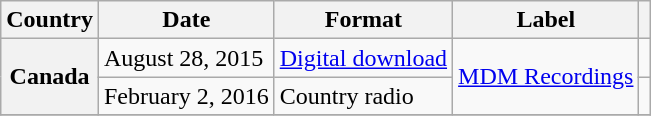<table class="wikitable plainrowheaders">
<tr>
<th>Country</th>
<th>Date</th>
<th>Format</th>
<th>Label</th>
<th></th>
</tr>
<tr>
<th scope="row" rowspan="2">Canada</th>
<td>August 28, 2015</td>
<td><a href='#'>Digital download</a> </td>
<td rowspan="2"><a href='#'>MDM Recordings</a></td>
<td></td>
</tr>
<tr>
<td>February 2, 2016</td>
<td>Country radio</td>
<td></td>
</tr>
<tr>
</tr>
</table>
